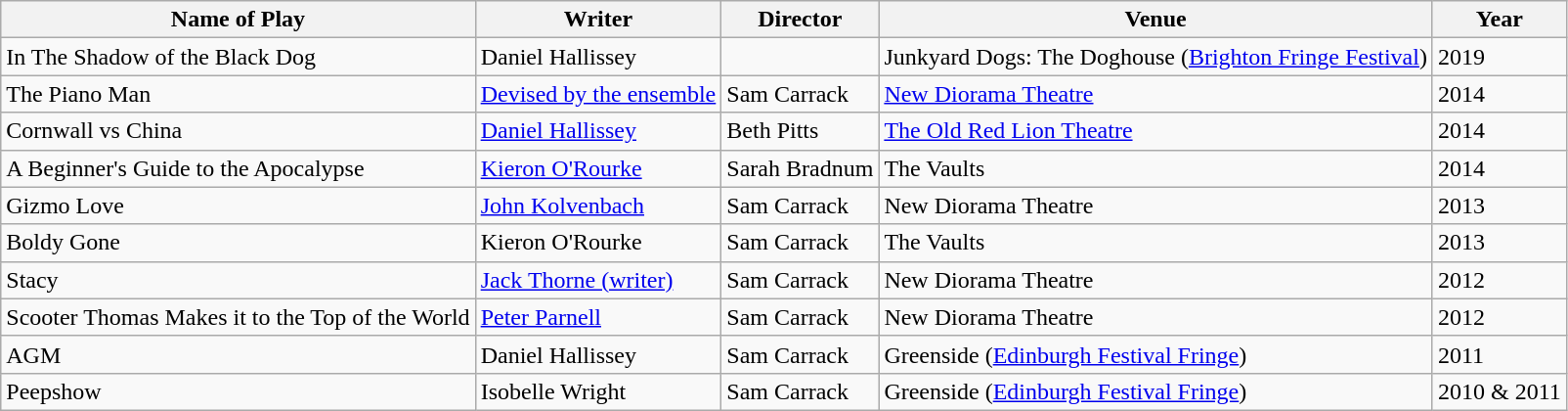<table class="wikitable">
<tr>
<th>Name of Play</th>
<th>Writer</th>
<th>Director</th>
<th>Venue</th>
<th>Year</th>
</tr>
<tr>
<td>In The Shadow of the Black Dog</td>
<td>Daniel Hallissey</td>
<td></td>
<td>Junkyard Dogs: The Doghouse (<a href='#'>Brighton Fringe Festival</a>)</td>
<td>2019</td>
</tr>
<tr>
<td>The Piano Man</td>
<td><a href='#'>Devised by the ensemble</a></td>
<td>Sam Carrack</td>
<td><a href='#'>New Diorama Theatre</a></td>
<td>2014</td>
</tr>
<tr>
<td>Cornwall vs China</td>
<td><a href='#'>Daniel Hallissey</a></td>
<td>Beth Pitts</td>
<td><a href='#'>The Old Red Lion Theatre</a></td>
<td>2014</td>
</tr>
<tr>
<td>A Beginner's Guide to the Apocalypse</td>
<td><a href='#'>Kieron O'Rourke</a></td>
<td>Sarah Bradnum</td>
<td>The Vaults</td>
<td>2014</td>
</tr>
<tr>
<td>Gizmo Love</td>
<td><a href='#'>John Kolvenbach</a></td>
<td>Sam Carrack</td>
<td>New Diorama Theatre</td>
<td>2013</td>
</tr>
<tr>
<td>Boldy Gone</td>
<td>Kieron O'Rourke</td>
<td>Sam Carrack</td>
<td>The Vaults</td>
<td>2013</td>
</tr>
<tr>
<td>Stacy</td>
<td><a href='#'>Jack Thorne (writer)</a></td>
<td>Sam Carrack</td>
<td>New Diorama Theatre</td>
<td>2012</td>
</tr>
<tr>
<td>Scooter Thomas Makes it to the Top of the World</td>
<td><a href='#'>Peter Parnell</a></td>
<td>Sam Carrack</td>
<td>New Diorama Theatre</td>
<td>2012</td>
</tr>
<tr>
<td>AGM</td>
<td>Daniel Hallissey</td>
<td>Sam Carrack</td>
<td>Greenside (<a href='#'>Edinburgh Festival Fringe</a>)</td>
<td>2011</td>
</tr>
<tr>
<td>Peepshow</td>
<td>Isobelle Wright</td>
<td>Sam Carrack</td>
<td>Greenside (<a href='#'>Edinburgh Festival Fringe</a>)</td>
<td>2010 & 2011</td>
</tr>
</table>
